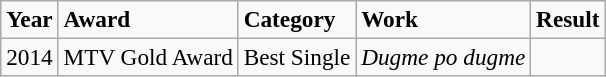<table class="sortable wikitable" style="font-size:97%;">
<tr>
<td><strong>Year</strong></td>
<td><strong>Award</strong></td>
<td><strong>Category</strong></td>
<td><strong>Work</strong></td>
<td><strong>Result</strong></td>
</tr>
<tr>
<td>2014</td>
<td>MTV Gold Award</td>
<td>Best Single</td>
<td><em>Dugme po dugme</em></td>
<td></td>
</tr>
</table>
